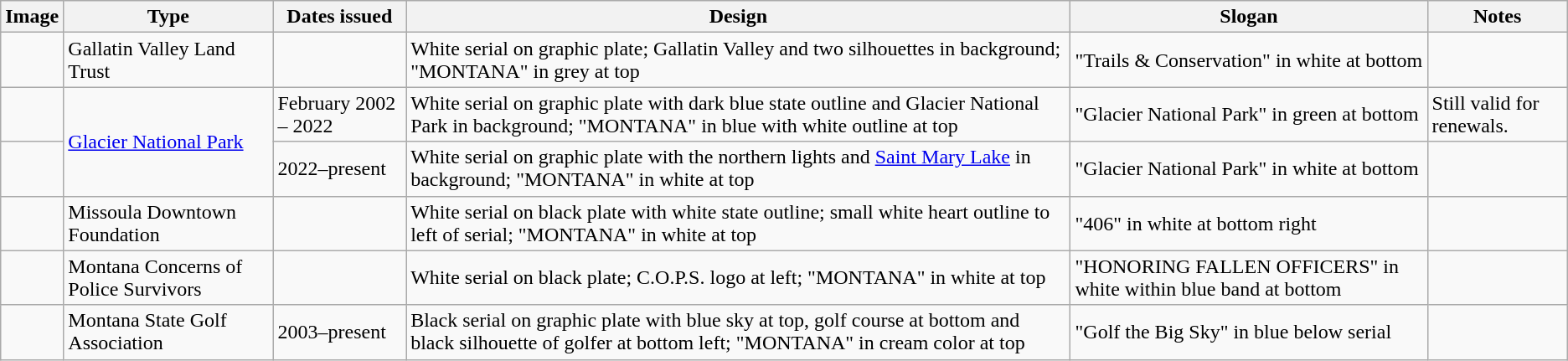<table class="wikitable">
<tr>
<th>Image</th>
<th>Type</th>
<th>Dates issued</th>
<th>Design</th>
<th>Slogan</th>
<th>Notes</th>
</tr>
<tr>
<td></td>
<td>Gallatin Valley Land Trust</td>
<td></td>
<td>White serial on graphic plate; Gallatin Valley and two silhouettes in background; "MONTANA" in grey at top</td>
<td>"Trails & Conservation" in white at bottom</td>
<td></td>
</tr>
<tr>
<td></td>
<td rowspan="2"><a href='#'>Glacier National Park</a></td>
<td>February 2002 – 2022</td>
<td>White serial on graphic plate with dark blue state outline and Glacier National Park in background; "MONTANA" in blue with white outline at top</td>
<td>"Glacier National Park" in green at bottom</td>
<td>Still valid for renewals.</td>
</tr>
<tr>
<td></td>
<td>2022–present</td>
<td>White serial on graphic plate with the northern lights and <a href='#'>Saint Mary Lake</a> in background; "MONTANA" in white at top</td>
<td>"Glacier National Park" in white at bottom</td>
<td></td>
</tr>
<tr>
<td></td>
<td>Missoula Downtown Foundation</td>
<td></td>
<td>White serial on black plate with white state outline; small white heart outline to left of serial; "MONTANA" in white at top</td>
<td>"406" in white at bottom right</td>
<td></td>
</tr>
<tr>
<td></td>
<td>Montana Concerns of Police Survivors</td>
<td></td>
<td>White serial on black plate; C.O.P.S. logo at left; "MONTANA" in white at top</td>
<td>"HONORING FALLEN OFFICERS" in white within blue band at bottom</td>
<td></td>
</tr>
<tr>
<td></td>
<td>Montana State Golf Association</td>
<td>2003–present</td>
<td>Black serial on graphic plate with blue sky at top, golf course at bottom and black silhouette of golfer at bottom left; "MONTANA" in cream color at top</td>
<td>"Golf the Big Sky" in blue below serial</td>
<td></td>
</tr>
</table>
